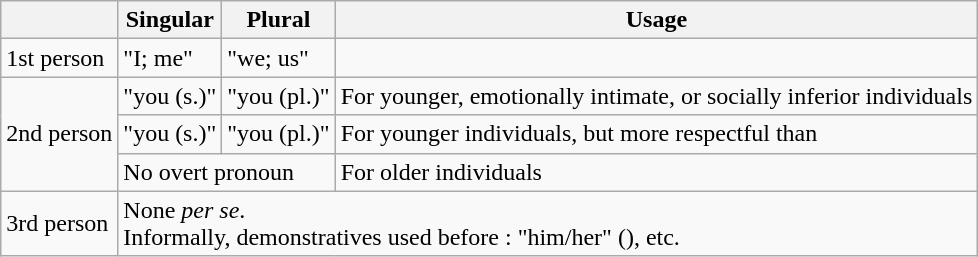<table class="wikitable">
<tr>
<th></th>
<th>Singular</th>
<th>Plural</th>
<th>Usage</th>
</tr>
<tr>
<td>1st person</td>
<td>        "I; me"</td>
<td>      "we; us"</td>
<td></td>
</tr>
<tr>
<td rowspan="3">2nd person</td>
<td>      "you (s.)"</td>
<td>      "you (pl.)"</td>
<td>For younger, emotionally intimate, or socially inferior individuals</td>
</tr>
<tr>
<td>      "you (s.)"</td>
<td>      "you (pl.)"</td>
<td>For younger individuals, but more respectful than </td>
</tr>
<tr>
<td colspan="2">No overt pronoun</td>
<td>For older individuals</td>
</tr>
<tr>
<td>3rd person</td>
<td colspan="3">None <em>per se</em>.<br>Informally, demonstratives used before  :   "him/her" (), etc.</td>
</tr>
</table>
